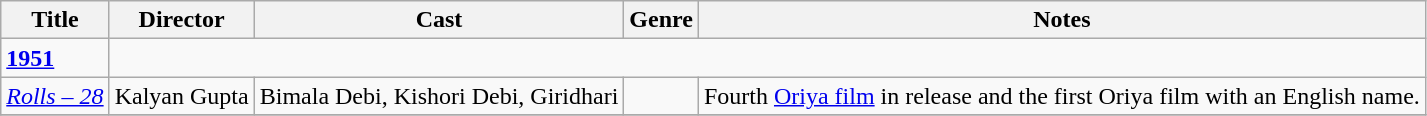<table class="wikitable">
<tr>
<th>Title</th>
<th>Director</th>
<th>Cast</th>
<th>Genre</th>
<th>Notes</th>
</tr>
<tr>
<td><strong><a href='#'>1951</a></strong></td>
</tr>
<tr>
<td><em><a href='#'>Rolls – 28</a></em></td>
<td>Kalyan Gupta</td>
<td>Bimala Debi, Kishori Debi, Giridhari</td>
<td Social></td>
<td>Fourth <a href='#'>Oriya film</a> in release and the first Oriya film with an English name.</td>
</tr>
<tr>
</tr>
</table>
